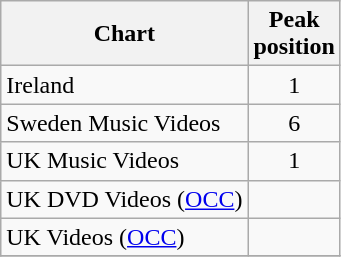<table class="wikitable">
<tr>
<th style="text-align:center;">Chart</th>
<th style="text-align:center;">Peak<br>position</th>
</tr>
<tr>
<td>Ireland</td>
<td style="text-align:center;">1</td>
</tr>
<tr>
<td>Sweden Music Videos</td>
<td style="text-align:center;">6</td>
</tr>
<tr>
<td>UK Music Videos</td>
<td style="text-align:center;">1</td>
</tr>
<tr>
<td>UK DVD Videos  (<a href='#'>OCC</a>)</td>
<td></td>
</tr>
<tr>
<td>UK Videos  (<a href='#'>OCC</a>)</td>
<td></td>
</tr>
<tr>
</tr>
</table>
